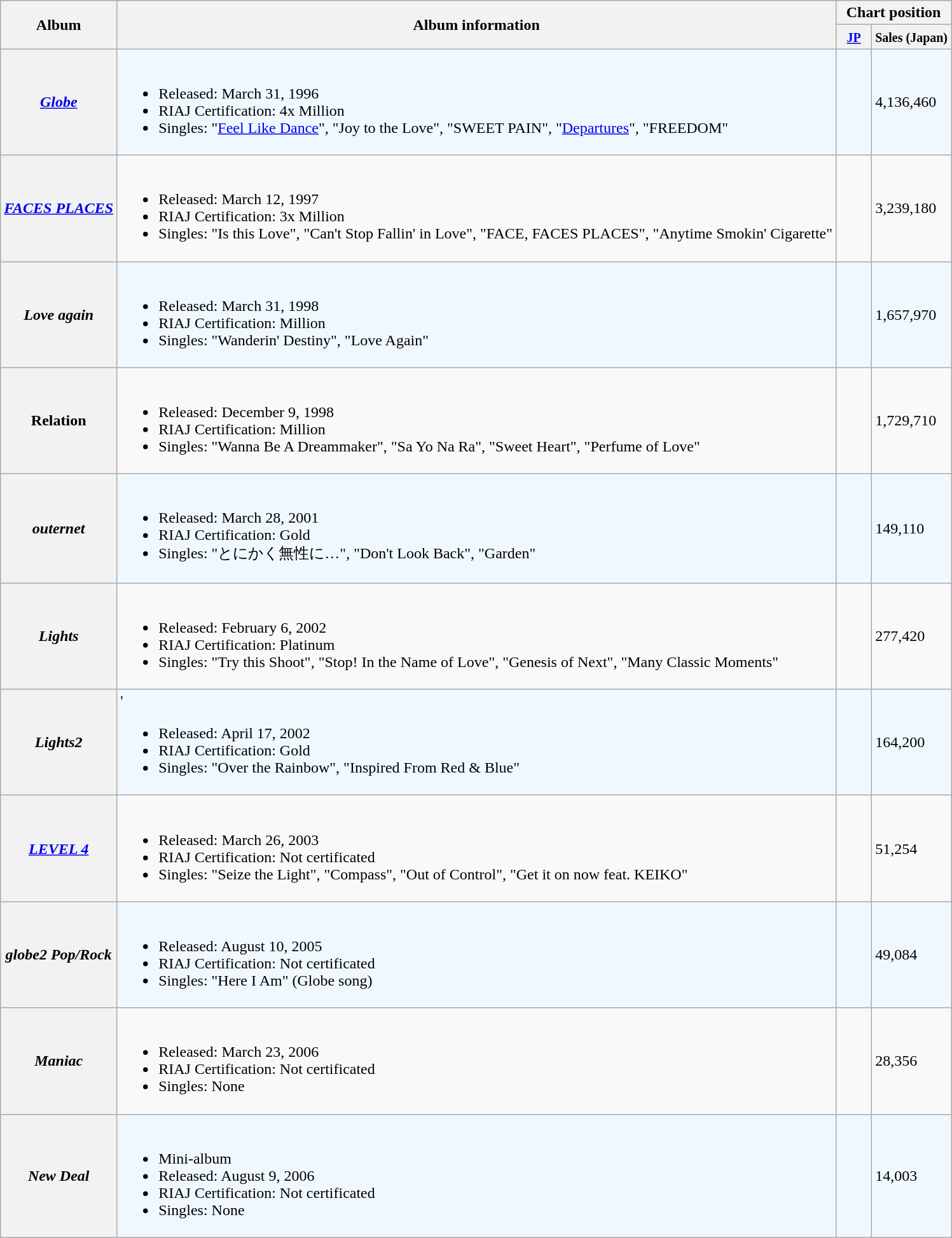<table class="wikitable">
<tr>
<th rowspan="2">Album</th>
<th rowspan="2">Album information</th>
<th colspan="5">Chart position</th>
</tr>
<tr>
<th width="30"><small><a href='#'>JP</a></small></th>
<th><small>Sales (Japan)</small></th>
</tr>
<tr bgcolor="#F0F8FF">
<th><strong><em><a href='#'>Globe</a></em></strong></th>
<td><br><ul><li>Released: March 31, 1996</li><li>RIAJ Certification: 4x Million</li><li>Singles: "<a href='#'>Feel Like Dance</a>", "Joy to the Love", "SWEET PAIN", "<a href='#'>Departures</a>", "FREEDOM"</li></ul></td>
<td></td>
<td>4,136,460</td>
</tr>
<tr>
<th><strong><em><a href='#'>FACES PLACES</a></em></strong></th>
<td><br><ul><li>Released: March 12, 1997</li><li>RIAJ Certification: 3x Million</li><li>Singles: "Is this Love", "Can't Stop Fallin' in Love", "FACE, FACES PLACES", "Anytime Smokin' Cigarette"</li></ul></td>
<td></td>
<td>3,239,180</td>
</tr>
<tr bgcolor="#F0F8FF">
<th><strong><em>Love again</em></strong></th>
<td><br><ul><li>Released: March 31, 1998</li><li>RIAJ Certification: Million</li><li>Singles: "Wanderin' Destiny", "Love Again"</li></ul></td>
<td></td>
<td>1,657,970</td>
</tr>
<tr>
<th>Relation</th>
<td><br><ul><li>Released: December 9, 1998</li><li>RIAJ Certification: Million</li><li>Singles: "Wanna Be A Dreammaker", "Sa Yo Na Ra", "Sweet Heart", "Perfume of Love"</li></ul></td>
<td></td>
<td>1,729,710</td>
</tr>
<tr bgcolor="#F0F8FF">
<th><strong><em>outernet</em></strong></th>
<td><br><ul><li>Released: March 28, 2001</li><li>RIAJ Certification: Gold</li><li>Singles: "とにかく無性に…", "Don't Look Back", "Garden"</li></ul></td>
<td></td>
<td>149,110</td>
</tr>
<tr>
<th><strong><em>Lights</em></strong></th>
<td><br><ul><li>Released: February 6, 2002</li><li>RIAJ Certification: Platinum</li><li>Singles: "Try this Shoot", "Stop! In the Name of Love", "Genesis of Next", "Many Classic Moments"</li></ul></td>
<td></td>
<td>277,420</td>
</tr>
<tr bgcolor="#F0F8FF">
<th><strong><em>Lights2</em></strong></th>
<td>'<br><ul><li>Released: April 17, 2002</li><li>RIAJ Certification: Gold</li><li>Singles: "Over the Rainbow", "Inspired From Red & Blue"</li></ul></td>
<td></td>
<td>164,200</td>
</tr>
<tr>
<th><strong><em><a href='#'>LEVEL 4</a></em></strong></th>
<td><br><ul><li>Released: March 26, 2003</li><li>RIAJ Certification: Not certificated</li><li>Singles: "Seize the Light", "Compass", "Out of ︎Control", "Get it on now feat. KEIKO"</li></ul></td>
<td></td>
<td>51,254</td>
</tr>
<tr bgcolor="#F0F8FF">
<th><strong><em>globe2 Pop/Rock</em></strong></th>
<td><br><ul><li>Released: August 10, 2005</li><li>RIAJ Certification: Not certificated</li><li>Singles: "Here I Am" (Globe song)</li></ul></td>
<td></td>
<td>49,084</td>
</tr>
<tr>
<th><strong><em>Maniac</em></strong></th>
<td><br><ul><li>Released: March 23, 2006</li><li>RIAJ Certification: Not certificated</li><li>Singles: None</li></ul></td>
<td></td>
<td>28,356</td>
</tr>
<tr bgcolor="#F0F8FF">
<th><strong><em>New Deal</em></strong></th>
<td><br><ul><li>Mini-album</li><li>Released: August 9, 2006</li><li>RIAJ Certification: Not certificated</li><li>Singles: None</li></ul></td>
<td></td>
<td>14,003</td>
</tr>
</table>
